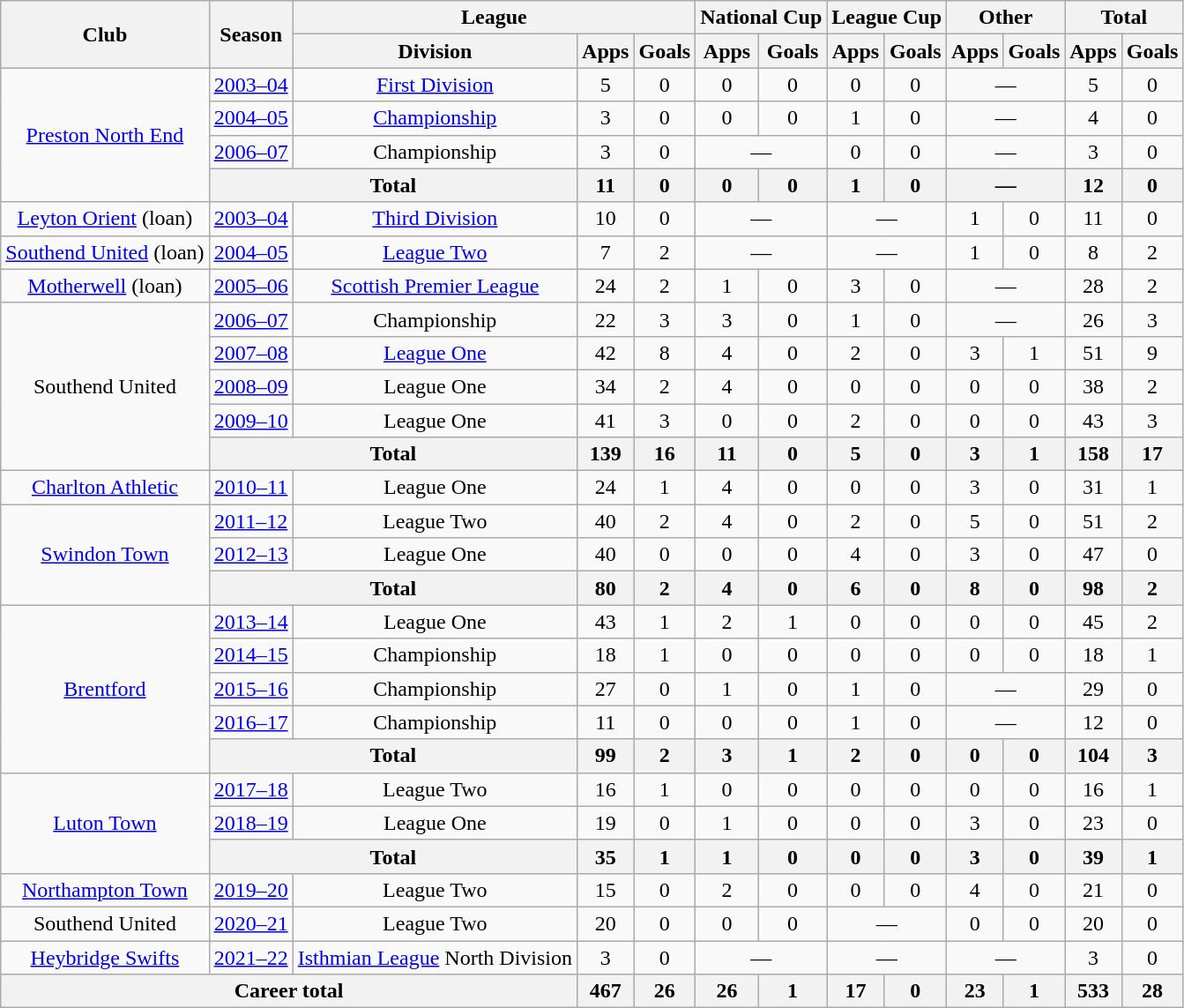<table class="wikitable" style="text-align:center;">
<tr>
<th rowspan="2">Club</th>
<th rowspan="2">Season</th>
<th colspan="3">League</th>
<th colspan="2">National Cup</th>
<th colspan="2">League Cup</th>
<th colspan="2">Other</th>
<th colspan="2">Total</th>
</tr>
<tr>
<th>Division</th>
<th>Apps</th>
<th>Goals</th>
<th>Apps</th>
<th>Goals</th>
<th>Apps</th>
<th>Goals</th>
<th>Apps</th>
<th>Goals</th>
<th>Apps</th>
<th>Goals</th>
</tr>
<tr>
<td rowspan="4"><a href='#'>Preston North End</a></td>
<td><a href='#'>2003–04</a></td>
<td><a href='#'>First Division</a></td>
<td>5</td>
<td>0</td>
<td>0</td>
<td>0</td>
<td>0</td>
<td>0</td>
<td colspan="2">—</td>
<td>5</td>
<td>0</td>
</tr>
<tr>
<td><a href='#'>2004–05</a></td>
<td><a href='#'>Championship</a></td>
<td>3</td>
<td>0</td>
<td>0</td>
<td>0</td>
<td>1</td>
<td>0</td>
<td colspan="2">—</td>
<td>4</td>
<td>0</td>
</tr>
<tr>
<td><a href='#'>2006–07</a></td>
<td>Championship</td>
<td>3</td>
<td>0</td>
<td colspan="2">—</td>
<td>0</td>
<td>0</td>
<td colspan="2">—</td>
<td>3</td>
<td>0</td>
</tr>
<tr>
<th colspan="2">Total</th>
<th>11</th>
<th>0</th>
<th>0</th>
<th>0</th>
<th>1</th>
<th>0</th>
<th colspan="2">—</th>
<th>12</th>
<th>0</th>
</tr>
<tr>
<td><a href='#'>Leyton Orient</a> (loan)</td>
<td><a href='#'>2003–04</a></td>
<td><a href='#'>Third Division</a></td>
<td>10</td>
<td>0</td>
<td colspan="2">—</td>
<td colspan="2">—</td>
<td>1</td>
<td>0</td>
<td>11</td>
<td>0</td>
</tr>
<tr>
<td><a href='#'>Southend United</a> (loan)</td>
<td><a href='#'>2004–05</a></td>
<td><a href='#'>League Two</a></td>
<td>7</td>
<td>2</td>
<td colspan="2">—</td>
<td colspan="2">—</td>
<td>1</td>
<td>0</td>
<td>8</td>
<td>2</td>
</tr>
<tr>
<td><a href='#'>Motherwell</a> (loan)</td>
<td><a href='#'>2005–06</a></td>
<td><a href='#'>Scottish Premier League</a></td>
<td>24</td>
<td>2</td>
<td>1</td>
<td>0</td>
<td>3</td>
<td>0</td>
<td colspan="2">—</td>
<td>28</td>
<td>2</td>
</tr>
<tr>
<td rowspan="5">Southend United</td>
<td><a href='#'>2006–07</a></td>
<td>Championship</td>
<td>22</td>
<td>3</td>
<td>3</td>
<td>0</td>
<td>1</td>
<td>0</td>
<td colspan="2">—</td>
<td>26</td>
<td>3</td>
</tr>
<tr>
<td><a href='#'>2007–08</a></td>
<td><a href='#'>League One</a></td>
<td>42</td>
<td>8</td>
<td>4</td>
<td>0</td>
<td>2</td>
<td>0</td>
<td>3</td>
<td>1</td>
<td>51</td>
<td>9</td>
</tr>
<tr>
<td><a href='#'>2008–09</a></td>
<td>League One</td>
<td>34</td>
<td>2</td>
<td>4</td>
<td>0</td>
<td>0</td>
<td>0</td>
<td>0</td>
<td>0</td>
<td>38</td>
<td>2</td>
</tr>
<tr>
<td><a href='#'>2009–10</a></td>
<td>League One</td>
<td>41</td>
<td>3</td>
<td>0</td>
<td>0</td>
<td>2</td>
<td>0</td>
<td>0</td>
<td>0</td>
<td>43</td>
<td>3</td>
</tr>
<tr>
<th colspan="2">Total</th>
<th>139</th>
<th>16</th>
<th>11</th>
<th>0</th>
<th>5</th>
<th>0</th>
<th>3</th>
<th>1</th>
<th>158</th>
<th>17</th>
</tr>
<tr>
<td><a href='#'>Charlton Athletic</a></td>
<td><a href='#'>2010–11</a></td>
<td>League One</td>
<td>24</td>
<td>1</td>
<td>4</td>
<td>0</td>
<td>0</td>
<td>0</td>
<td>3</td>
<td>0</td>
<td>31</td>
<td>1</td>
</tr>
<tr>
<td rowspan="3"><a href='#'>Swindon Town</a></td>
<td><a href='#'>2011–12</a></td>
<td>League Two</td>
<td>40</td>
<td>2</td>
<td>4</td>
<td>0</td>
<td>2</td>
<td>0</td>
<td>5</td>
<td>0</td>
<td>51</td>
<td>2</td>
</tr>
<tr>
<td><a href='#'>2012–13</a></td>
<td>League One</td>
<td>40</td>
<td>0</td>
<td>0</td>
<td>0</td>
<td>4</td>
<td>0</td>
<td>3</td>
<td>0</td>
<td>47</td>
<td>0</td>
</tr>
<tr>
<th colspan="2">Total</th>
<th>80</th>
<th>2</th>
<th>4</th>
<th>0</th>
<th>6</th>
<th>0</th>
<th>8</th>
<th>0</th>
<th>98</th>
<th>2</th>
</tr>
<tr>
<td rowspan="5"><a href='#'>Brentford</a></td>
<td><a href='#'>2013–14</a></td>
<td>League One</td>
<td>43</td>
<td>1</td>
<td>2</td>
<td>1</td>
<td>0</td>
<td>0</td>
<td>0</td>
<td>0</td>
<td>45</td>
<td>2</td>
</tr>
<tr>
<td><a href='#'>2014–15</a></td>
<td>Championship</td>
<td>18</td>
<td>1</td>
<td>0</td>
<td>0</td>
<td>0</td>
<td>0</td>
<td>0</td>
<td>0</td>
<td>18</td>
<td>1</td>
</tr>
<tr>
<td><a href='#'>2015–16</a></td>
<td>Championship</td>
<td>27</td>
<td>0</td>
<td>1</td>
<td>0</td>
<td>1</td>
<td>0</td>
<td colspan="2">—</td>
<td>29</td>
<td>0</td>
</tr>
<tr>
<td><a href='#'>2016–17</a></td>
<td>Championship</td>
<td>11</td>
<td>0</td>
<td>0</td>
<td>0</td>
<td>1</td>
<td>0</td>
<td colspan="2">—</td>
<td>12</td>
<td>0</td>
</tr>
<tr>
<th colspan="2">Total</th>
<th>99</th>
<th>2</th>
<th>3</th>
<th>1</th>
<th>2</th>
<th>0</th>
<th>0</th>
<th>0</th>
<th>104</th>
<th>3</th>
</tr>
<tr>
<td rowspan="3"><a href='#'>Luton Town</a></td>
<td><a href='#'>2017–18</a></td>
<td>League Two</td>
<td>16</td>
<td>1</td>
<td>0</td>
<td>0</td>
<td>0</td>
<td>0</td>
<td>0</td>
<td>0</td>
<td>16</td>
<td>1</td>
</tr>
<tr>
<td><a href='#'>2018–19</a></td>
<td>League One</td>
<td>19</td>
<td>0</td>
<td>1</td>
<td>0</td>
<td>0</td>
<td>0</td>
<td>3</td>
<td>0</td>
<td>23</td>
<td>0</td>
</tr>
<tr>
<th colspan="2">Total</th>
<th>35</th>
<th>1</th>
<th>1</th>
<th>0</th>
<th>0</th>
<th>0</th>
<th>3</th>
<th>0</th>
<th>39</th>
<th>1</th>
</tr>
<tr>
<td><a href='#'>Northampton Town</a></td>
<td><a href='#'>2019–20</a></td>
<td>League Two</td>
<td>15</td>
<td>0</td>
<td>2</td>
<td>0</td>
<td>0</td>
<td>0</td>
<td>4</td>
<td>0</td>
<td>21</td>
<td>0</td>
</tr>
<tr>
<td>Southend United</td>
<td><a href='#'>2020–21</a></td>
<td>League Two</td>
<td>20</td>
<td>0</td>
<td>0</td>
<td>0</td>
<td colspan="2">—</td>
<td>0</td>
<td>0</td>
<td>20</td>
<td>0</td>
</tr>
<tr>
<td><a href='#'>Heybridge Swifts</a></td>
<td><a href='#'>2021–22</a></td>
<td><a href='#'>Isthmian League</a> North Division</td>
<td>3</td>
<td>0</td>
<td colspan="2">—</td>
<td colspan="2">—</td>
<td colspan="2">—</td>
<td>3</td>
<td>0</td>
</tr>
<tr>
<th colspan="3">Career total</th>
<th>467</th>
<th>26</th>
<th>26</th>
<th>1</th>
<th>17</th>
<th>0</th>
<th>23</th>
<th>1</th>
<th>533</th>
<th>28</th>
</tr>
</table>
